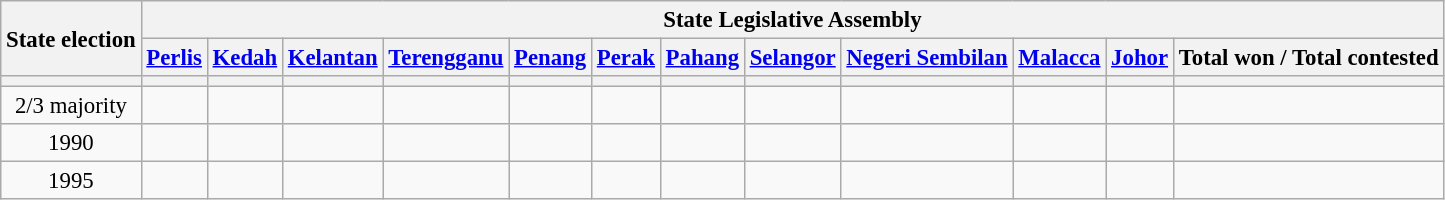<table class="wikitable sortable" style="text-align:center; font-size:95%">
<tr>
<th rowspan="2">State election</th>
<th colspan="12">State Legislative Assembly</th>
</tr>
<tr>
<th><a href='#'>Perlis</a></th>
<th><a href='#'>Kedah</a></th>
<th><a href='#'>Kelantan</a></th>
<th><a href='#'>Terengganu</a></th>
<th><a href='#'>Penang</a></th>
<th><a href='#'>Perak</a></th>
<th><a href='#'>Pahang</a></th>
<th><a href='#'>Selangor</a></th>
<th><a href='#'>Negeri Sembilan</a></th>
<th><a href='#'>Malacca</a></th>
<th><a href='#'>Johor</a></th>
<th>Total won / Total contested</th>
</tr>
<tr>
<th></th>
<th></th>
<th></th>
<th></th>
<th></th>
<th></th>
<th></th>
<th></th>
<th></th>
<th></th>
<th></th>
<th></th>
<th></th>
</tr>
<tr>
<td>2/3 majority</td>
<td></td>
<td></td>
<td></td>
<td></td>
<td></td>
<td></td>
<td></td>
<td></td>
<td></td>
<td></td>
<td></td>
<td></td>
</tr>
<tr>
<td>1990</td>
<td></td>
<td></td>
<td></td>
<td></td>
<td></td>
<td></td>
<td></td>
<td></td>
<td></td>
<td></td>
<td></td>
<td></td>
</tr>
<tr>
<td>1995</td>
<td></td>
<td></td>
<td></td>
<td></td>
<td></td>
<td></td>
<td></td>
<td></td>
<td></td>
<td></td>
<td></td>
<td></td>
</tr>
</table>
